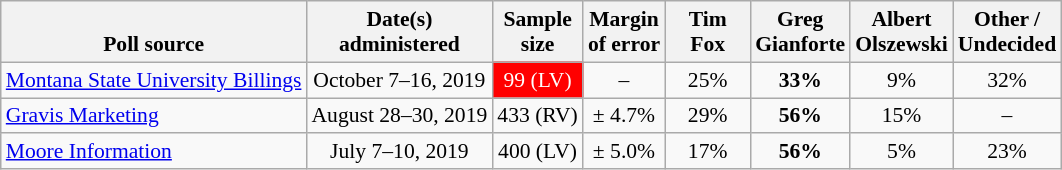<table class="wikitable" style="font-size:90%;text-align:center;">
<tr valign=bottom>
<th>Poll source</th>
<th>Date(s)<br>administered</th>
<th>Sample<br>size</th>
<th>Margin<br>of error</th>
<th style="width:50px;">Tim<br>Fox</th>
<th style="width:50px;">Greg<br>Gianforte</th>
<th style="width:50px;">Albert<br>Olszewski</th>
<th>Other /<br>Undecided</th>
</tr>
<tr>
<td style="text-align:left;"><a href='#'>Montana State University Billings</a></td>
<td>October 7–16, 2019</td>
<td style="background: red; color: white;">99 (LV)</td>
<td>–</td>
<td>25%</td>
<td><strong>33%</strong></td>
<td>9%</td>
<td>32%</td>
</tr>
<tr>
<td style="text-align:left;"><a href='#'>Gravis Marketing</a></td>
<td>August 28–30, 2019</td>
<td>433 (RV)</td>
<td>± 4.7%</td>
<td>29%</td>
<td><strong>56%</strong></td>
<td>15%</td>
<td>–</td>
</tr>
<tr>
<td style="text-align:left;"><a href='#'>Moore Information</a></td>
<td>July 7–10, 2019</td>
<td>400 (LV)</td>
<td>± 5.0%</td>
<td>17%</td>
<td><strong>56%</strong></td>
<td>5%</td>
<td>23%</td>
</tr>
</table>
